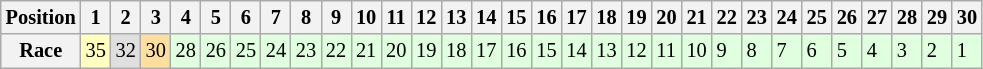<table class="wikitable" style="font-size: 85%;">
<tr>
<th>Position</th>
<th>1</th>
<th>2</th>
<th>3</th>
<th>4</th>
<th>5</th>
<th>6</th>
<th>7</th>
<th>8</th>
<th>9</th>
<th>10</th>
<th>11</th>
<th>12</th>
<th>13</th>
<th>14</th>
<th>15</th>
<th>16</th>
<th>17</th>
<th>18</th>
<th>19</th>
<th>20</th>
<th>21</th>
<th>22</th>
<th>23</th>
<th>24</th>
<th>25</th>
<th>26</th>
<th>27</th>
<th>28</th>
<th>29</th>
<th>30</th>
</tr>
<tr>
<th>Race</th>
<td style="background:#ffffbf;">35</td>
<td style="background:#dfdfdf;">32</td>
<td style="background:#ffdf9f;">30</td>
<td style="background:#dfffdf;">28</td>
<td style="background:#dfffdf;">26</td>
<td style="background:#dfffdf;">25</td>
<td style="background:#dfffdf;">24</td>
<td style="background:#dfffdf;">23</td>
<td style="background:#dfffdf;">22</td>
<td style="background:#dfffdf;">21</td>
<td style="background:#dfffdf;">20</td>
<td style="background:#dfffdf;">19</td>
<td style="background:#dfffdf;">18</td>
<td style="background:#dfffdf;">17</td>
<td style="background:#dfffdf;">16</td>
<td style="background:#dfffdf;">15</td>
<td style="background:#dfffdf;">14</td>
<td style="background:#dfffdf;">13</td>
<td style="background:#dfffdf;">12</td>
<td style="background:#dfffdf;">11</td>
<td style="background:#dfffdf;">10</td>
<td style="background:#dfffdf;">9</td>
<td style="background:#dfffdf;">8</td>
<td style="background:#dfffdf;">7</td>
<td style="background:#dfffdf;">6</td>
<td style="background:#dfffdf;">5</td>
<td style="background:#dfffdf;">4</td>
<td style="background:#dfffdf;">3</td>
<td style="background:#dfffdf;">2</td>
<td style="background:#dfffdf;">1</td>
</tr>
</table>
